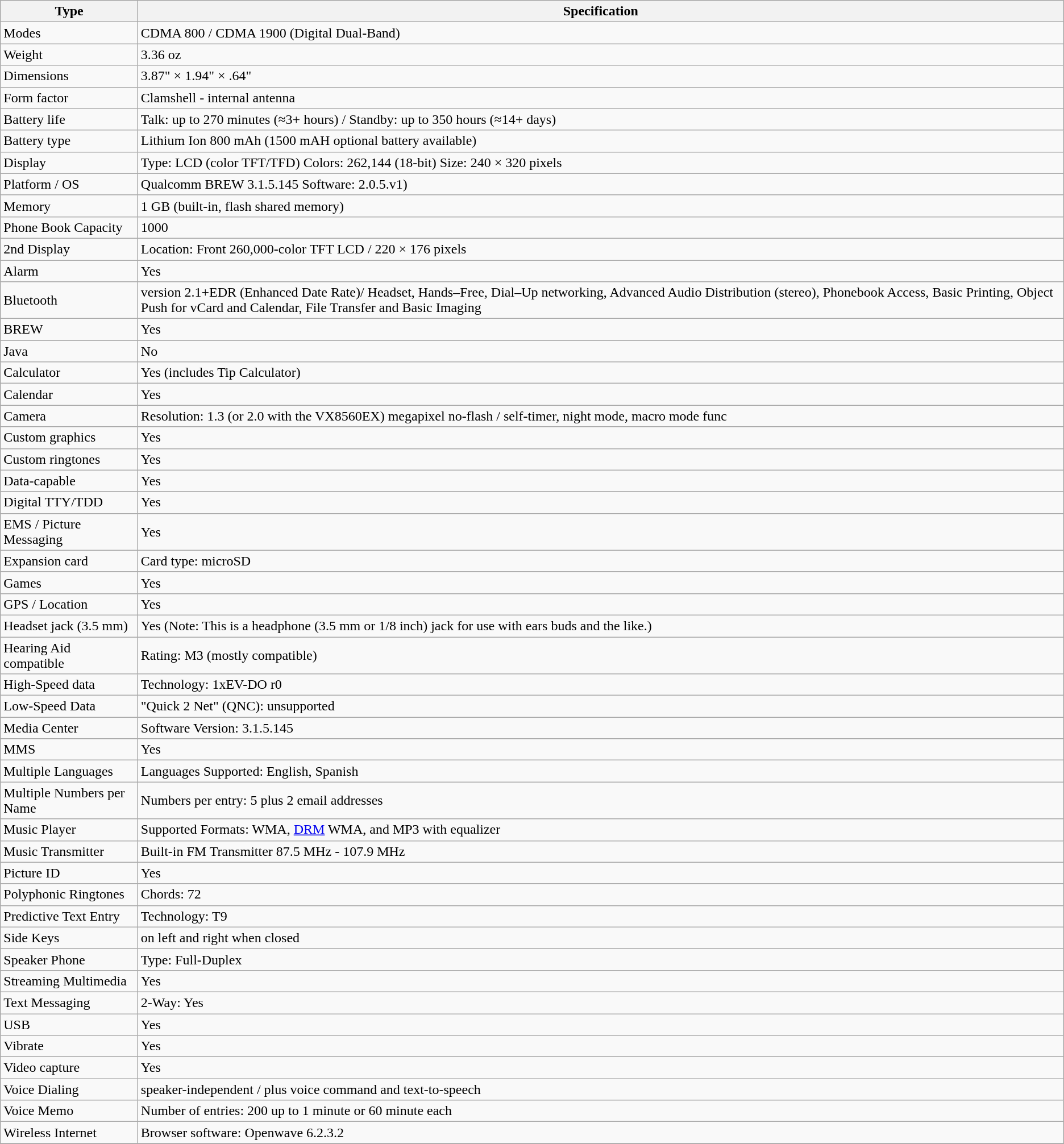<table class="wikitable">
<tr>
<th>Type</th>
<th>Specification<br></th>
</tr>
<tr>
<td>Modes</td>
<td>CDMA 800 / CDMA 1900 (Digital Dual-Band)</td>
</tr>
<tr>
<td>Weight</td>
<td>3.36 oz</td>
</tr>
<tr>
<td>Dimensions</td>
<td>3.87" × 1.94" × .64"</td>
</tr>
<tr>
<td>Form factor</td>
<td>Clamshell - internal antenna</td>
</tr>
<tr>
<td>Battery life</td>
<td>Talk: up to 270 minutes (≈3+ hours) / Standby: up to 350 hours (≈14+ days)</td>
</tr>
<tr>
<td>Battery type</td>
<td>Lithium Ion 800 mAh (1500 mAH optional battery available)</td>
</tr>
<tr>
<td>Display</td>
<td>Type: LCD (color TFT/TFD) Colors: 262,144 (18-bit) Size: 240 × 320 pixels</td>
</tr>
<tr>
<td>Platform / OS</td>
<td>Qualcomm BREW 3.1.5.145 Software: 2.0.5.v1)</td>
</tr>
<tr>
<td>Memory</td>
<td>1 GB   (built-in, flash shared memory)</td>
</tr>
<tr>
<td>Phone Book Capacity</td>
<td>1000</td>
</tr>
<tr>
<td>2nd Display</td>
<td>Location: Front 260,000-color TFT LCD / 220 × 176 pixels</td>
</tr>
<tr>
<td>Alarm</td>
<td>Yes</td>
</tr>
<tr>
<td>Bluetooth</td>
<td>version 2.1+EDR (Enhanced Date Rate)/ Headset, Hands–Free, Dial–Up networking, Advanced Audio Distribution (stereo), Phonebook Access, Basic Printing, Object Push for vCard and Calendar, File Transfer and Basic Imaging</td>
</tr>
<tr>
<td>BREW</td>
<td>Yes</td>
</tr>
<tr>
<td>Java</td>
<td>No</td>
</tr>
<tr>
<td>Calculator</td>
<td>Yes (includes Tip Calculator)</td>
</tr>
<tr>
<td>Calendar</td>
<td>Yes</td>
</tr>
<tr>
<td>Camera</td>
<td>Resolution: 1.3 (or 2.0 with the VX8560EX) megapixel no-flash / self-timer, night mode, macro mode func</td>
</tr>
<tr>
<td>Custom graphics</td>
<td>Yes</td>
</tr>
<tr>
<td>Custom ringtones</td>
<td>Yes</td>
</tr>
<tr>
<td>Data-capable</td>
<td>Yes</td>
</tr>
<tr>
<td>Digital TTY/TDD</td>
<td>Yes</td>
</tr>
<tr>
<td>EMS / Picture Messaging</td>
<td>Yes</td>
</tr>
<tr>
<td>Expansion card</td>
<td>Card type: microSD</td>
</tr>
<tr>
<td>Games</td>
<td>Yes</td>
</tr>
<tr>
<td>GPS / Location</td>
<td>Yes</td>
</tr>
<tr>
<td>Headset jack (3.5 mm)</td>
<td>Yes (Note: This is a headphone (3.5 mm or 1/8 inch) jack for use with ears buds and the like.)</td>
</tr>
<tr>
<td>Hearing Aid compatible</td>
<td>Rating: M3 (mostly compatible)</td>
</tr>
<tr>
<td>High-Speed data</td>
<td>Technology: 1xEV-DO r0</td>
</tr>
<tr>
<td>Low-Speed Data</td>
<td>"Quick 2 Net" (QNC): unsupported</td>
</tr>
<tr>
<td>Media Center</td>
<td>Software Version: 3.1.5.145</td>
</tr>
<tr>
<td>MMS</td>
<td>Yes</td>
</tr>
<tr>
<td>Multiple Languages</td>
<td>Languages Supported: English, Spanish</td>
</tr>
<tr>
<td>Multiple Numbers per Name</td>
<td>Numbers per entry: 5 plus 2 email addresses</td>
</tr>
<tr>
<td>Music Player</td>
<td>Supported Formats: WMA, <a href='#'>DRM</a> WMA, and MP3 with equalizer</td>
</tr>
<tr>
<td>Music Transmitter</td>
<td>Built-in FM Transmitter 87.5 MHz - 107.9 MHz</td>
</tr>
<tr>
<td>Picture ID</td>
<td>Yes</td>
</tr>
<tr>
<td>Polyphonic Ringtones</td>
<td>Chords: 72</td>
</tr>
<tr>
<td>Predictive Text Entry</td>
<td>Technology: T9</td>
</tr>
<tr>
<td>Side Keys</td>
<td>on left and right when closed</td>
</tr>
<tr>
<td>Speaker Phone</td>
<td>Type: Full-Duplex</td>
</tr>
<tr>
<td>Streaming Multimedia</td>
<td>Yes</td>
</tr>
<tr>
<td>Text Messaging</td>
<td>2-Way: Yes</td>
</tr>
<tr>
<td>USB</td>
<td>Yes</td>
</tr>
<tr>
<td>Vibrate</td>
<td>Yes</td>
</tr>
<tr>
<td>Video capture</td>
<td>Yes</td>
</tr>
<tr>
<td>Voice Dialing</td>
<td>speaker-independent / plus voice command and text-to-speech</td>
</tr>
<tr>
<td>Voice Memo</td>
<td>Number of entries: 200 up to 1 minute or 60 minute each</td>
</tr>
<tr>
<td>Wireless Internet</td>
<td>Browser software: Openwave 6.2.3.2</td>
</tr>
<tr>
</tr>
</table>
